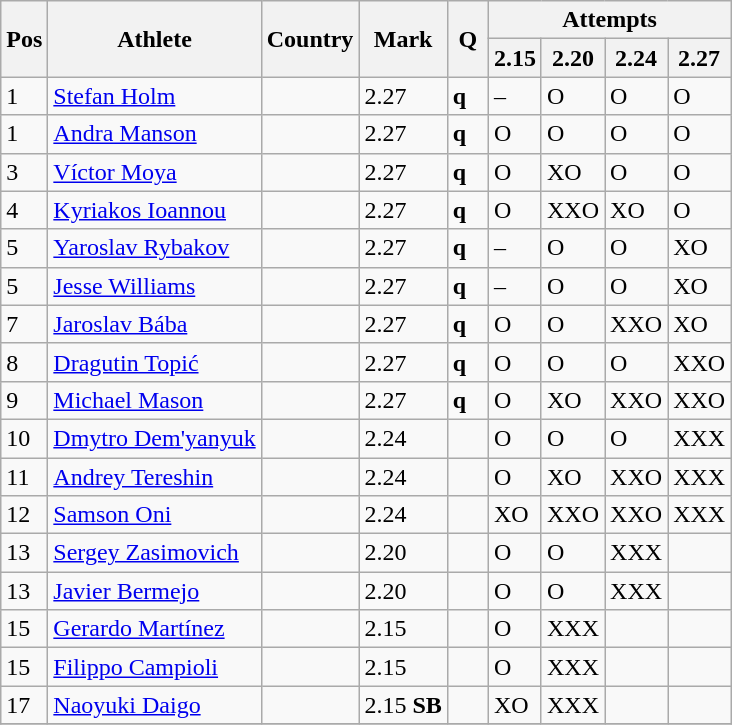<table class="wikitable">
<tr>
<th rowspan=2>Pos</th>
<th rowspan=2>Athlete</th>
<th rowspan=2>Country</th>
<th rowspan=2>Mark</th>
<th rowspan=2 width=20>Q</th>
<th colspan=4>Attempts</th>
</tr>
<tr>
<th>2.15</th>
<th>2.20</th>
<th>2.24</th>
<th>2.27</th>
</tr>
<tr>
<td>1</td>
<td><a href='#'>Stefan Holm</a></td>
<td></td>
<td>2.27</td>
<td><strong>q</strong></td>
<td>–</td>
<td>O</td>
<td>O</td>
<td>O</td>
</tr>
<tr>
<td>1</td>
<td><a href='#'>Andra Manson</a></td>
<td></td>
<td>2.27</td>
<td><strong>q</strong></td>
<td>O</td>
<td>O</td>
<td>O</td>
<td>O</td>
</tr>
<tr>
<td>3</td>
<td><a href='#'>Víctor Moya</a></td>
<td></td>
<td>2.27</td>
<td><strong>q</strong></td>
<td>O</td>
<td>XO</td>
<td>O</td>
<td>O</td>
</tr>
<tr>
<td>4</td>
<td><a href='#'>Kyriakos Ioannou</a></td>
<td></td>
<td>2.27</td>
<td><strong>q</strong></td>
<td>O</td>
<td>XXO</td>
<td>XO</td>
<td>O</td>
</tr>
<tr>
<td>5</td>
<td><a href='#'>Yaroslav Rybakov</a></td>
<td></td>
<td>2.27</td>
<td><strong>q</strong></td>
<td>–</td>
<td>O</td>
<td>O</td>
<td>XO</td>
</tr>
<tr>
<td>5</td>
<td><a href='#'>Jesse Williams</a></td>
<td></td>
<td>2.27</td>
<td><strong>q</strong></td>
<td>–</td>
<td>O</td>
<td>O</td>
<td>XO</td>
</tr>
<tr>
<td>7</td>
<td><a href='#'>Jaroslav Bába</a></td>
<td></td>
<td>2.27</td>
<td><strong>q</strong></td>
<td>O</td>
<td>O</td>
<td>XXO</td>
<td>XO</td>
</tr>
<tr>
<td>8</td>
<td><a href='#'>Dragutin Topić</a></td>
<td></td>
<td>2.27</td>
<td><strong>q</strong></td>
<td>O</td>
<td>O</td>
<td>O</td>
<td>XXO</td>
</tr>
<tr>
<td>9</td>
<td><a href='#'>Michael Mason</a></td>
<td></td>
<td>2.27</td>
<td><strong>q</strong></td>
<td>O</td>
<td>XO</td>
<td>XXO</td>
<td>XXO</td>
</tr>
<tr>
<td>10</td>
<td><a href='#'>Dmytro Dem'yanyuk</a></td>
<td></td>
<td>2.24</td>
<td></td>
<td>O</td>
<td>O</td>
<td>O</td>
<td>XXX</td>
</tr>
<tr>
<td>11</td>
<td><a href='#'>Andrey Tereshin</a></td>
<td></td>
<td>2.24</td>
<td></td>
<td>O</td>
<td>XO</td>
<td>XXO</td>
<td>XXX</td>
</tr>
<tr>
<td>12</td>
<td><a href='#'>Samson Oni</a></td>
<td></td>
<td>2.24</td>
<td></td>
<td>XO</td>
<td>XXO</td>
<td>XXO</td>
<td>XXX</td>
</tr>
<tr>
<td>13</td>
<td><a href='#'>Sergey Zasimovich</a></td>
<td></td>
<td>2.20</td>
<td></td>
<td>O</td>
<td>O</td>
<td>XXX</td>
<td></td>
</tr>
<tr>
<td>13</td>
<td><a href='#'>Javier Bermejo</a></td>
<td></td>
<td>2.20</td>
<td></td>
<td>O</td>
<td>O</td>
<td>XXX</td>
<td></td>
</tr>
<tr>
<td>15</td>
<td><a href='#'>Gerardo Martínez</a></td>
<td></td>
<td>2.15</td>
<td></td>
<td>O</td>
<td>XXX</td>
<td></td>
<td></td>
</tr>
<tr>
<td>15</td>
<td><a href='#'>Filippo Campioli</a></td>
<td></td>
<td>2.15</td>
<td></td>
<td>O</td>
<td>XXX</td>
<td></td>
<td></td>
</tr>
<tr>
<td>17</td>
<td><a href='#'>Naoyuki Daigo</a></td>
<td></td>
<td>2.15 <strong>SB</strong></td>
<td></td>
<td>XO</td>
<td>XXX</td>
<td></td>
<td></td>
</tr>
<tr>
</tr>
</table>
